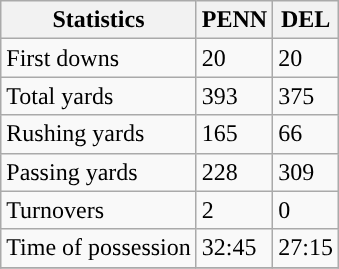<table class="wikitable" style="float: left;">
<tr>
<th>Statistics</th>
<th>PENN</th>
<th>DEL</th>
</tr>
<tr>
<td>First downs</td>
<td>20</td>
<td>20</td>
</tr>
<tr>
<td>Total yards</td>
<td>393</td>
<td>375</td>
</tr>
<tr>
<td>Rushing yards</td>
<td>165</td>
<td>66</td>
</tr>
<tr>
<td>Passing yards</td>
<td>228</td>
<td>309</td>
</tr>
<tr>
<td>Turnovers</td>
<td>2</td>
<td>0</td>
</tr>
<tr>
<td>Time of possession</td>
<td>32:45</td>
<td>27:15</td>
</tr>
<tr>
</tr>
</table>
